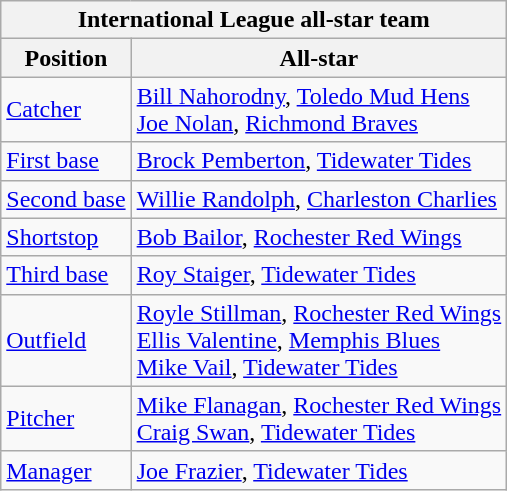<table class="wikitable">
<tr>
<th colspan="2">International League all-star team</th>
</tr>
<tr>
<th>Position</th>
<th>All-star</th>
</tr>
<tr>
<td><a href='#'>Catcher</a></td>
<td><a href='#'>Bill Nahorodny</a>, <a href='#'>Toledo Mud Hens</a> <br> <a href='#'>Joe Nolan</a>, <a href='#'>Richmond Braves</a></td>
</tr>
<tr>
<td><a href='#'>First base</a></td>
<td><a href='#'>Brock Pemberton</a>, <a href='#'>Tidewater Tides</a></td>
</tr>
<tr>
<td><a href='#'>Second base</a></td>
<td><a href='#'>Willie Randolph</a>, <a href='#'>Charleston Charlies</a></td>
</tr>
<tr>
<td><a href='#'>Shortstop</a></td>
<td><a href='#'>Bob Bailor</a>, <a href='#'>Rochester Red Wings</a></td>
</tr>
<tr>
<td><a href='#'>Third base</a></td>
<td><a href='#'>Roy Staiger</a>, <a href='#'>Tidewater Tides</a></td>
</tr>
<tr>
<td><a href='#'>Outfield</a></td>
<td><a href='#'>Royle Stillman</a>, <a href='#'>Rochester Red Wings</a> <br> <a href='#'>Ellis Valentine</a>, <a href='#'>Memphis Blues</a> <br> <a href='#'>Mike Vail</a>, <a href='#'>Tidewater Tides</a></td>
</tr>
<tr>
<td><a href='#'>Pitcher</a></td>
<td><a href='#'>Mike Flanagan</a>, <a href='#'>Rochester Red Wings</a> <br> <a href='#'>Craig Swan</a>, <a href='#'>Tidewater Tides</a></td>
</tr>
<tr>
<td><a href='#'>Manager</a></td>
<td><a href='#'>Joe Frazier</a>, <a href='#'>Tidewater Tides</a></td>
</tr>
</table>
